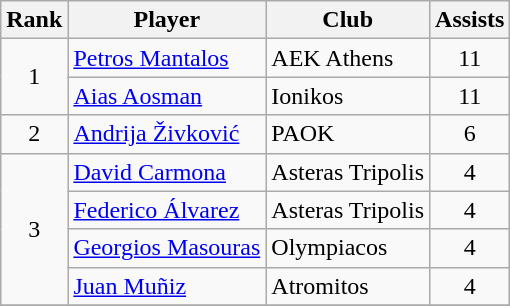<table class="wikitable sortable" style="text-align:center">
<tr>
<th>Rank</th>
<th>Player</th>
<th>Club</th>
<th>Assists</th>
</tr>
<tr>
<td rowspan=2>1</td>
<td align="left"> <a href='#'>Petros Mantalos</a></td>
<td align="left">AEK Athens</td>
<td>11</td>
</tr>
<tr>
<td align="left"> <a href='#'>Aias Aosman</a></td>
<td align="left">Ionikos</td>
<td>11</td>
</tr>
<tr>
<td>2</td>
<td align="left"> <a href='#'>Andrija Živković</a></td>
<td align="left">PAOK</td>
<td>6</td>
</tr>
<tr>
<td rowspan=4>3</td>
<td align="left"> <a href='#'>David Carmona</a></td>
<td align="left">Asteras Tripolis</td>
<td>4</td>
</tr>
<tr>
<td align="left"> <a href='#'>Federico Álvarez</a></td>
<td align="left">Asteras Tripolis</td>
<td>4</td>
</tr>
<tr>
<td align="left"> <a href='#'>Georgios Masouras</a></td>
<td align="left">Olympiacos</td>
<td>4</td>
</tr>
<tr>
<td align="left"> <a href='#'>Juan Muñiz</a></td>
<td align="left">Atromitos</td>
<td>4</td>
</tr>
<tr>
</tr>
</table>
